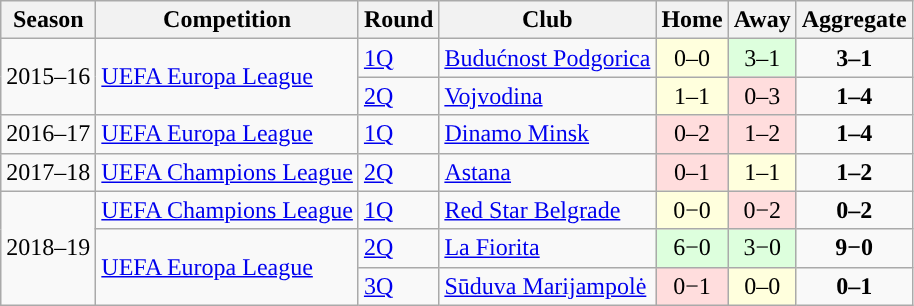<table class="wikitable">
<tr>
<th>Season</th>
<th>Competition</th>
<th>Round</th>
<th>Club</th>
<th>Home</th>
<th>Away</th>
<th>Aggregate</th>
</tr>
<tr>
<td rowspan="2">2015–16</td>
<td rowspan="2"><a href='#'>UEFA Europa League</a></td>
<td><a href='#'>1Q</a></td>
<td> <a href='#'>Budućnost Podgorica</a></td>
<td style="text-align:center; background:#ffd;">0–0</td>
<td style="text-align:center; background:#dfd;">3–1</td>
<td style="text-align:center;"><strong>3–1</strong></td>
</tr>
<tr>
<td><a href='#'>2Q</a></td>
<td> <a href='#'>Vojvodina</a></td>
<td style="text-align:center; background:#ffd;">1–1</td>
<td style="text-align:center; background:#fdd;">0–3</td>
<td style="text-align:center;"><strong>1–4</strong></td>
</tr>
<tr>
<td>2016–17</td>
<td><a href='#'>UEFA Europa League</a></td>
<td><a href='#'>1Q</a></td>
<td> <a href='#'>Dinamo Minsk</a></td>
<td style="text-align:center; background:#fdd;">0–2</td>
<td style="text-align:center; background:#fdd;">1–2</td>
<td style="text-align:center;"><strong>1–4</strong></td>
</tr>
<tr>
<td>2017–18</td>
<td><a href='#'>UEFA Champions League</a></td>
<td><a href='#'>2Q</a></td>
<td> <a href='#'>Astana</a></td>
<td style="text-align:center; background:#fdd;">0–1</td>
<td style="text-align:center; background:#ffd;">1–1</td>
<td style="text-align:center;"><strong>1–2</strong></td>
</tr>
<tr>
<td rowspan="3">2018–19</td>
<td><a href='#'>UEFA Champions League</a></td>
<td><a href='#'>1Q</a></td>
<td> <a href='#'>Red Star Belgrade</a></td>
<td style="text-align:center; background:#ffd;">0−0</td>
<td style="text-align:center; background:#fdd;">0−2</td>
<td style="text-align:center;"><strong>0–2</strong></td>
</tr>
<tr>
<td rowspan="2"><a href='#'>UEFA Europa League</a></td>
<td><a href='#'>2Q</a></td>
<td> <a href='#'>La Fiorita</a></td>
<td style="text-align:center; background:#dfd;">6−0</td>
<td style="text-align:center; background:#dfd;">3−0</td>
<td style="text-align:center;"><strong>9−0 </strong></td>
</tr>
<tr>
<td><a href='#'>3Q</a></td>
<td> <a href='#'>Sūduva Marijampolė</a></td>
<td style="text-align:center; background:#fdd;">0−1</td>
<td style="text-align:center; background:#ffd;">0–0</td>
<td style="text-align:center;"><strong>0–1</strong></td>
</tr>
</table>
